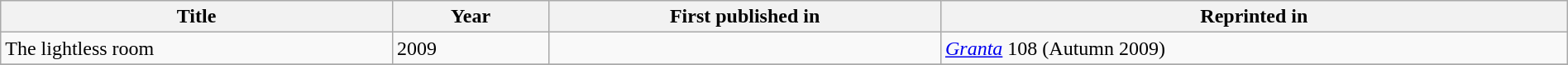<table class='wikitable sortable' width='100%'>
<tr>
<th width='25%'>Title</th>
<th width='10%'>Year</th>
<th width='25%'>First published in</th>
<th width='40%' class='unsortable'>Reprinted in</th>
</tr>
<tr>
<td>The lightless room</td>
<td>2009</td>
<td></td>
<td><em><a href='#'>Granta</a></em> 108 (Autumn 2009)</td>
</tr>
<tr>
</tr>
</table>
